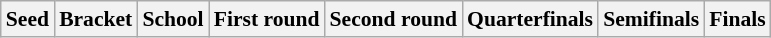<table class="sortable wikitable" style="white-space:nowrap; font-size:90%;">
<tr>
<th>Seed</th>
<th>Bracket</th>
<th>School</th>
<th>First round</th>
<th>Second round</th>
<th>Quarterfinals</th>
<th>Semifinals</th>
<th>Finals</th>
</tr>
</table>
